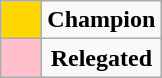<table class="wikitable" style="text-align: center;">
<tr>
<td bgcolor=gold style="width: 20px;"></td>
<td><strong>Champion</strong></td>
</tr>
<tr>
<td bgcolor=pink style="width: 20px;"></td>
<td><strong>Relegated</strong></td>
</tr>
</table>
